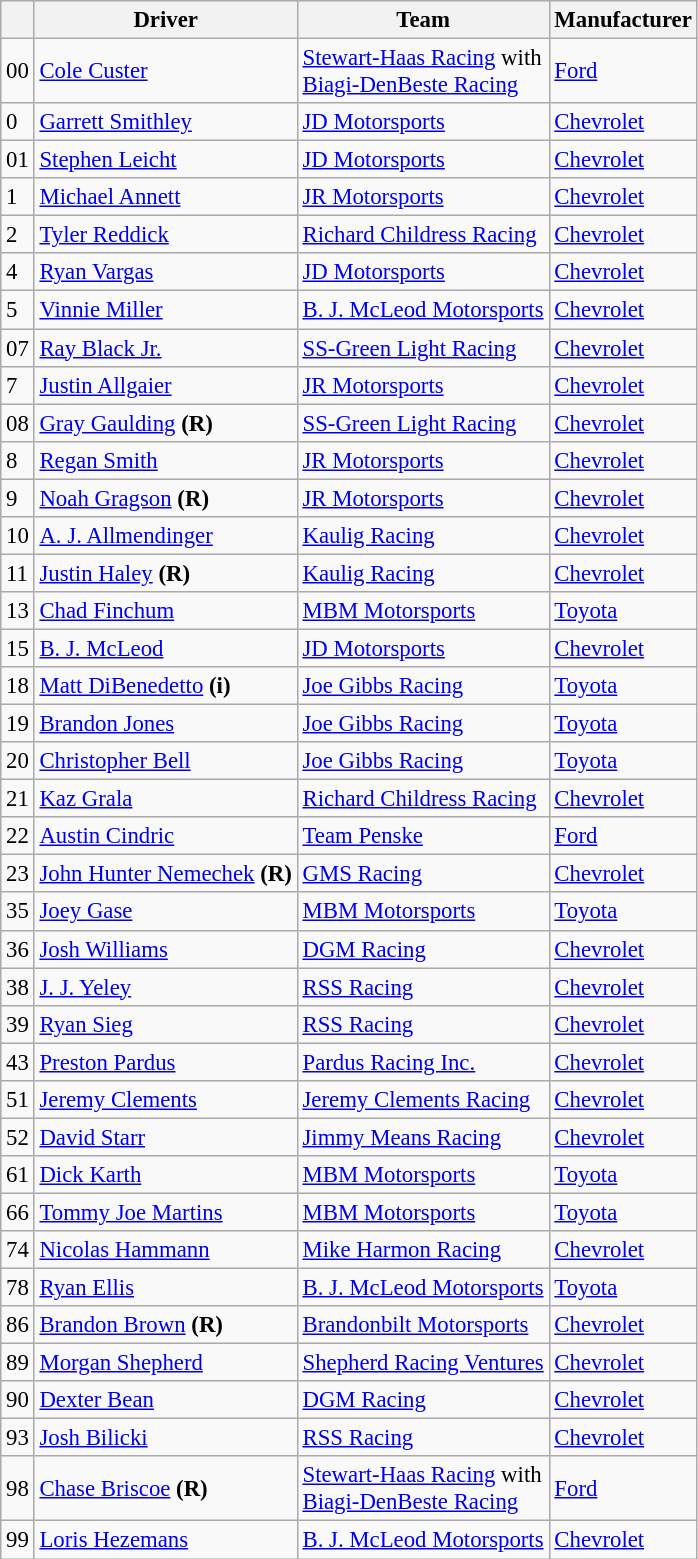<table class="wikitable" style="font-size:95%">
<tr>
<th></th>
<th>Driver</th>
<th>Team</th>
<th>Manufacturer</th>
</tr>
<tr>
<td>00</td>
<td><a href='#'>Cole Custer</a></td>
<td><a href='#'>Stewart-Haas Racing</a> with <br> <a href='#'>Biagi-DenBeste Racing</a></td>
<td><a href='#'>Ford</a></td>
</tr>
<tr>
<td>0</td>
<td><a href='#'>Garrett Smithley</a></td>
<td><a href='#'>JD Motorsports</a></td>
<td><a href='#'>Chevrolet</a></td>
</tr>
<tr>
<td>01</td>
<td><a href='#'>Stephen Leicht</a></td>
<td><a href='#'>JD Motorsports</a></td>
<td><a href='#'>Chevrolet</a></td>
</tr>
<tr>
<td>1</td>
<td><a href='#'>Michael Annett</a></td>
<td><a href='#'>JR Motorsports</a></td>
<td><a href='#'>Chevrolet</a></td>
</tr>
<tr>
<td>2</td>
<td><a href='#'>Tyler Reddick</a></td>
<td><a href='#'>Richard Childress Racing</a></td>
<td><a href='#'>Chevrolet</a></td>
</tr>
<tr>
<td>4</td>
<td><a href='#'>Ryan Vargas</a></td>
<td><a href='#'>JD Motorsports</a></td>
<td><a href='#'>Chevrolet</a></td>
</tr>
<tr>
<td>5</td>
<td><a href='#'>Vinnie Miller</a></td>
<td><a href='#'>B. J. McLeod Motorsports</a></td>
<td><a href='#'>Chevrolet</a></td>
</tr>
<tr>
<td>07</td>
<td><a href='#'>Ray Black Jr.</a></td>
<td><a href='#'>SS-Green Light Racing</a></td>
<td><a href='#'>Chevrolet</a></td>
</tr>
<tr>
<td>7</td>
<td><a href='#'>Justin Allgaier</a></td>
<td><a href='#'>JR Motorsports</a></td>
<td><a href='#'>Chevrolet</a></td>
</tr>
<tr>
<td>08</td>
<td><a href='#'>Gray Gaulding</a> <strong>(R)</strong></td>
<td><a href='#'>SS-Green Light Racing</a></td>
<td><a href='#'>Chevrolet</a></td>
</tr>
<tr>
<td>8</td>
<td><a href='#'>Regan Smith</a></td>
<td><a href='#'>JR Motorsports</a></td>
<td><a href='#'>Chevrolet</a></td>
</tr>
<tr>
<td>9</td>
<td><a href='#'>Noah Gragson</a> <strong>(R)</strong></td>
<td><a href='#'>JR Motorsports</a></td>
<td><a href='#'>Chevrolet</a></td>
</tr>
<tr>
<td>10</td>
<td><a href='#'>A. J. Allmendinger</a></td>
<td><a href='#'>Kaulig Racing</a></td>
<td><a href='#'>Chevrolet</a></td>
</tr>
<tr>
<td>11</td>
<td><a href='#'>Justin Haley</a> <strong>(R)</strong></td>
<td><a href='#'>Kaulig Racing</a></td>
<td><a href='#'>Chevrolet</a></td>
</tr>
<tr>
<td>13</td>
<td><a href='#'>Chad Finchum</a></td>
<td><a href='#'>MBM Motorsports</a></td>
<td><a href='#'>Toyota</a></td>
</tr>
<tr>
<td>15</td>
<td><a href='#'>B. J. McLeod</a></td>
<td><a href='#'>JD Motorsports</a></td>
<td><a href='#'>Chevrolet</a></td>
</tr>
<tr>
<td>18</td>
<td><a href='#'>Matt DiBenedetto</a> <strong>(i)</strong></td>
<td><a href='#'>Joe Gibbs Racing</a></td>
<td><a href='#'>Toyota</a></td>
</tr>
<tr>
<td>19</td>
<td><a href='#'>Brandon Jones</a></td>
<td><a href='#'>Joe Gibbs Racing</a></td>
<td><a href='#'>Toyota</a></td>
</tr>
<tr>
<td>20</td>
<td><a href='#'>Christopher Bell</a></td>
<td><a href='#'>Joe Gibbs Racing</a></td>
<td><a href='#'>Toyota</a></td>
</tr>
<tr>
<td>21</td>
<td><a href='#'>Kaz Grala</a></td>
<td><a href='#'>Richard Childress Racing</a></td>
<td><a href='#'>Chevrolet</a></td>
</tr>
<tr>
<td>22</td>
<td><a href='#'>Austin Cindric</a></td>
<td><a href='#'>Team Penske</a></td>
<td><a href='#'>Ford</a></td>
</tr>
<tr>
<td>23</td>
<td><a href='#'>John Hunter Nemechek</a> <strong>(R)</strong></td>
<td><a href='#'>GMS Racing</a></td>
<td><a href='#'>Chevrolet</a></td>
</tr>
<tr>
<td>35</td>
<td><a href='#'>Joey Gase</a></td>
<td><a href='#'>MBM Motorsports</a></td>
<td><a href='#'>Toyota</a></td>
</tr>
<tr>
<td>36</td>
<td><a href='#'>Josh Williams</a></td>
<td><a href='#'>DGM Racing</a></td>
<td><a href='#'>Chevrolet</a></td>
</tr>
<tr>
<td>38</td>
<td><a href='#'>J. J. Yeley</a></td>
<td><a href='#'>RSS Racing</a></td>
<td><a href='#'>Chevrolet</a></td>
</tr>
<tr>
<td>39</td>
<td><a href='#'>Ryan Sieg</a></td>
<td><a href='#'>RSS Racing</a></td>
<td><a href='#'>Chevrolet</a></td>
</tr>
<tr>
<td>43</td>
<td><a href='#'>Preston Pardus</a></td>
<td><a href='#'>Pardus Racing Inc.</a></td>
<td><a href='#'>Chevrolet</a></td>
</tr>
<tr>
<td>51</td>
<td><a href='#'>Jeremy Clements</a></td>
<td><a href='#'>Jeremy Clements Racing</a></td>
<td><a href='#'>Chevrolet</a></td>
</tr>
<tr>
<td>52</td>
<td><a href='#'>David Starr</a></td>
<td><a href='#'>Jimmy Means Racing</a></td>
<td><a href='#'>Chevrolet</a></td>
</tr>
<tr>
<td>61</td>
<td><a href='#'>Dick Karth</a></td>
<td><a href='#'>MBM Motorsports</a></td>
<td><a href='#'>Toyota</a></td>
</tr>
<tr>
<td>66</td>
<td><a href='#'>Tommy Joe Martins</a></td>
<td><a href='#'>MBM Motorsports</a></td>
<td><a href='#'>Toyota</a></td>
</tr>
<tr>
<td>74</td>
<td><a href='#'>Nicolas Hammann</a></td>
<td><a href='#'>Mike Harmon Racing</a></td>
<td><a href='#'>Chevrolet</a></td>
</tr>
<tr>
<td>78</td>
<td><a href='#'>Ryan Ellis</a></td>
<td><a href='#'>B. J. McLeod Motorsports</a></td>
<td><a href='#'>Toyota</a></td>
</tr>
<tr>
<td>86</td>
<td><a href='#'>Brandon Brown</a> <strong>(R)</strong></td>
<td><a href='#'>Brandonbilt Motorsports</a></td>
<td><a href='#'>Chevrolet</a></td>
</tr>
<tr>
<td>89</td>
<td><a href='#'>Morgan Shepherd</a></td>
<td><a href='#'>Shepherd Racing Ventures</a></td>
<td><a href='#'>Chevrolet</a></td>
</tr>
<tr>
<td>90</td>
<td><a href='#'>Dexter Bean</a></td>
<td><a href='#'>DGM Racing</a></td>
<td><a href='#'>Chevrolet</a></td>
</tr>
<tr>
<td>93</td>
<td><a href='#'>Josh Bilicki</a></td>
<td><a href='#'>RSS Racing</a></td>
<td><a href='#'>Chevrolet</a></td>
</tr>
<tr>
<td>98</td>
<td><a href='#'>Chase Briscoe</a> <strong>(R)</strong></td>
<td><a href='#'>Stewart-Haas Racing</a> with <br> <a href='#'>Biagi-DenBeste Racing</a></td>
<td><a href='#'>Ford</a></td>
</tr>
<tr>
<td>99</td>
<td><a href='#'>Loris Hezemans</a></td>
<td><a href='#'>B. J. McLeod Motorsports</a></td>
<td><a href='#'>Chevrolet</a></td>
</tr>
</table>
